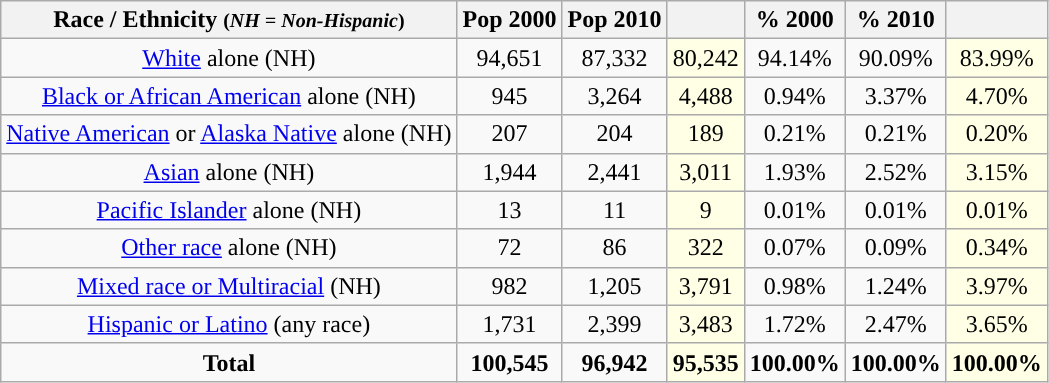<table class="wikitable" style="text-align:center;">
<tr>
<th>Race / Ethnicity <small>(<em>NH = Non-Hispanic</em>)</small></th>
<th>Pop 2000</th>
<th>Pop 2010</th>
<th></th>
<th>% 2000</th>
<th>% 2010</th>
<th></th>
</tr>
<tr>
<td><a href='#'>White</a> alone (NH)</td>
<td>94,651</td>
<td>87,332</td>
<td style='background: #ffffe6;'>80,242</td>
<td>94.14%</td>
<td>90.09%</td>
<td style='background: #ffffe6;'>83.99%</td>
</tr>
<tr>
<td><a href='#'>Black or African American</a> alone (NH)</td>
<td>945</td>
<td>3,264</td>
<td style='background: #ffffe6;'>4,488</td>
<td>0.94%</td>
<td>3.37%</td>
<td style='background: #ffffe6;'>4.70%</td>
</tr>
<tr>
<td><a href='#'>Native American</a> or <a href='#'>Alaska Native</a> alone (NH)</td>
<td>207</td>
<td>204</td>
<td style='background: #ffffe6;'>189</td>
<td>0.21%</td>
<td>0.21%</td>
<td style='background: #ffffe6;'>0.20%</td>
</tr>
<tr>
<td><a href='#'>Asian</a> alone (NH)</td>
<td>1,944</td>
<td>2,441</td>
<td style='background: #ffffe6;'>3,011</td>
<td>1.93%</td>
<td>2.52%</td>
<td style='background: #ffffe6;'>3.15%</td>
</tr>
<tr>
<td><a href='#'>Pacific Islander</a> alone (NH)</td>
<td>13</td>
<td>11</td>
<td style='background: #ffffe6;'>9</td>
<td>0.01%</td>
<td>0.01%</td>
<td style='background: #ffffe6;'>0.01%</td>
</tr>
<tr>
<td><a href='#'>Other race</a> alone (NH)</td>
<td>72</td>
<td>86</td>
<td style='background: #ffffe6;'>322</td>
<td>0.07%</td>
<td>0.09%</td>
<td style='background: #ffffe6;'>0.34%</td>
</tr>
<tr>
<td><a href='#'>Mixed race or Multiracial</a> (NH)</td>
<td>982</td>
<td>1,205</td>
<td style='background: #ffffe6;'>3,791</td>
<td>0.98%</td>
<td>1.24%</td>
<td style='background: #ffffe6;'>3.97%</td>
</tr>
<tr>
<td><a href='#'>Hispanic or Latino</a> (any race)</td>
<td>1,731</td>
<td>2,399</td>
<td style='background: #ffffe6;'>3,483</td>
<td>1.72%</td>
<td>2.47%</td>
<td style='background: #ffffe6;'>3.65%</td>
</tr>
<tr>
<td><strong>Total</strong></td>
<td><strong>100,545</strong></td>
<td><strong>96,942</strong></td>
<td style='background: #ffffe6;'><strong>95,535</strong></td>
<td><strong>100.00%</strong></td>
<td><strong>100.00%</strong></td>
<td style='background: #ffffe6;'><strong>100.00%</strong></td>
</tr>
</table>
